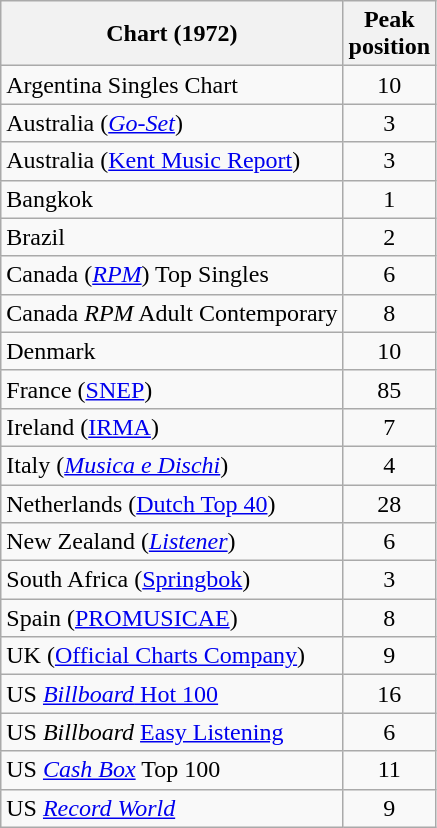<table class="wikitable sortable">
<tr>
<th>Chart (1972)</th>
<th>Peak<br>position</th>
</tr>
<tr>
<td>Argentina Singles Chart</td>
<td style="text-align:center;">10</td>
</tr>
<tr>
<td>Australia (<em><a href='#'>Go-Set</a></em>)</td>
<td style="text-align:center;">3</td>
</tr>
<tr>
<td>Australia (<a href='#'>Kent Music Report</a>)</td>
<td style="text-align:center;">3</td>
</tr>
<tr>
<td>Bangkok</td>
<td style="text-align:center;">1</td>
</tr>
<tr>
<td>Brazil</td>
<td style="text-align:center;">2</td>
</tr>
<tr>
<td>Canada (<em><a href='#'>RPM</a></em>) Top Singles</td>
<td style="text-align:center;">6</td>
</tr>
<tr>
<td>Canada <em>RPM</em> Adult Contemporary</td>
<td style="text-align:center;">8</td>
</tr>
<tr>
<td>Denmark</td>
<td style="text-align:center;">10</td>
</tr>
<tr>
<td>France (<a href='#'>SNEP</a>)</td>
<td style="text-align:center;">85</td>
</tr>
<tr>
<td>Ireland (<a href='#'>IRMA</a>)</td>
<td style="text-align:center;">7</td>
</tr>
<tr>
<td>Italy (<em><a href='#'>Musica e Dischi</a></em>)</td>
<td align="center">4</td>
</tr>
<tr>
<td>Netherlands (<a href='#'>Dutch Top 40</a>)</td>
<td style="text-align:center;">28</td>
</tr>
<tr>
<td>New Zealand (<em><a href='#'>Listener</a></em>)</td>
<td style="text-align:center;">6</td>
</tr>
<tr>
<td>South Africa (<a href='#'>Springbok</a>)</td>
<td style="text-align:center;">3</td>
</tr>
<tr>
<td>Spain (<a href='#'>PROMUSICAE</a>)</td>
<td style="text-align:center;">8</td>
</tr>
<tr>
<td>UK (<a href='#'>Official Charts Company</a>)</td>
<td style="text-align:center;">9</td>
</tr>
<tr>
<td>US <a href='#'><em>Billboard</em> Hot 100</a></td>
<td style="text-align:center;">16</td>
</tr>
<tr>
<td>US <em>Billboard</em> <a href='#'>Easy Listening</a></td>
<td style="text-align:center;">6</td>
</tr>
<tr>
<td>US <em><a href='#'>Cash Box</a></em> Top 100</td>
<td style="text-align:center;">11</td>
</tr>
<tr>
<td>US <em><a href='#'>Record World</a></em></td>
<td style="text-align:center;">9</td>
</tr>
</table>
